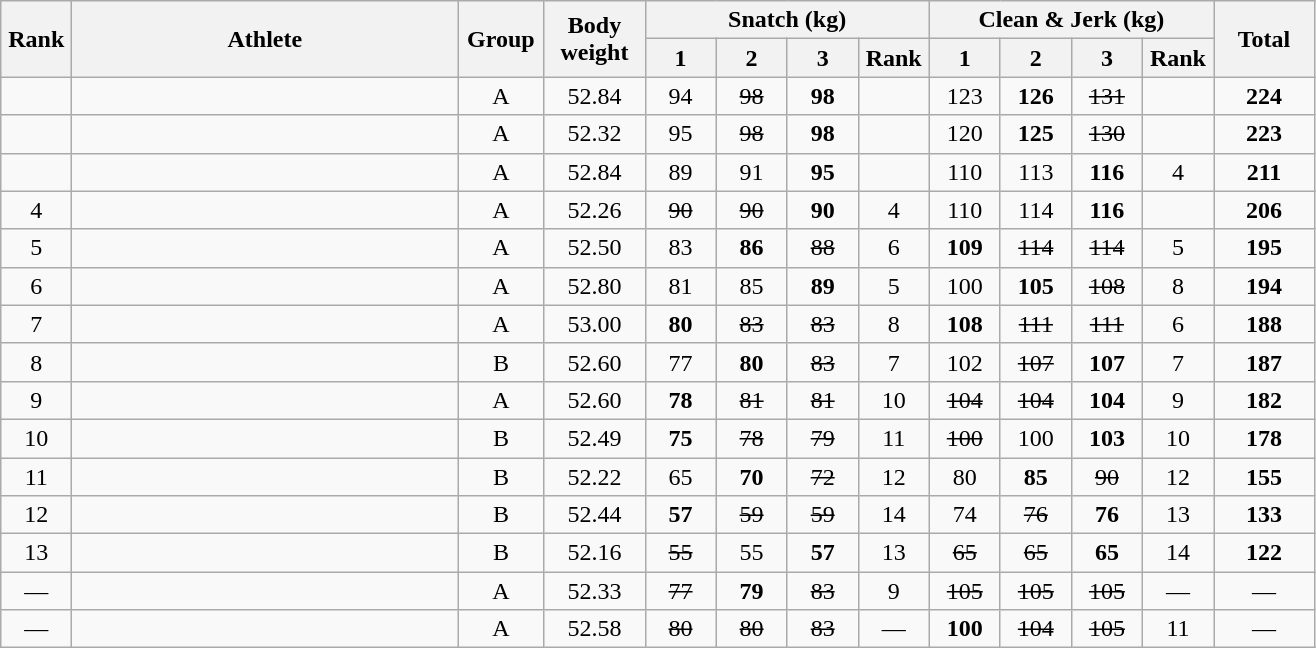<table class = "wikitable" style="text-align:center;">
<tr>
<th rowspan=2 width=40>Rank</th>
<th rowspan=2 width=250>Athlete</th>
<th rowspan=2 width=50>Group</th>
<th rowspan=2 width=60>Body weight</th>
<th colspan=4>Snatch (kg)</th>
<th colspan=4>Clean & Jerk (kg)</th>
<th rowspan=2 width=60>Total</th>
</tr>
<tr>
<th width=40>1</th>
<th width=40>2</th>
<th width=40>3</th>
<th width=40>Rank</th>
<th width=40>1</th>
<th width=40>2</th>
<th width=40>3</th>
<th width=40>Rank</th>
</tr>
<tr>
<td></td>
<td align=left></td>
<td>A</td>
<td>52.84</td>
<td>94</td>
<td><s>98 </s></td>
<td><strong>98</strong></td>
<td></td>
<td>123</td>
<td><strong>126</strong></td>
<td><s>131 </s></td>
<td></td>
<td><strong>224</strong></td>
</tr>
<tr>
<td></td>
<td align=left></td>
<td>A</td>
<td>52.32</td>
<td>95</td>
<td><s>98 </s></td>
<td><strong>98</strong></td>
<td></td>
<td>120</td>
<td><strong>125</strong></td>
<td><s>130 </s></td>
<td></td>
<td><strong>223</strong></td>
</tr>
<tr>
<td></td>
<td align=left></td>
<td>A</td>
<td>52.84</td>
<td>89</td>
<td>91</td>
<td><strong>95</strong></td>
<td></td>
<td>110</td>
<td>113</td>
<td><strong>116</strong></td>
<td>4</td>
<td><strong>211</strong></td>
</tr>
<tr>
<td>4</td>
<td align=left></td>
<td>A</td>
<td>52.26</td>
<td><s>90 </s></td>
<td><s>90 </s></td>
<td><strong>90</strong></td>
<td>4</td>
<td>110</td>
<td>114</td>
<td><strong>116</strong></td>
<td></td>
<td><strong>206</strong></td>
</tr>
<tr>
<td>5</td>
<td align=left></td>
<td>A</td>
<td>52.50</td>
<td>83</td>
<td><strong>86</strong></td>
<td><s>88 </s></td>
<td>6</td>
<td><strong>109</strong></td>
<td><s>114 </s></td>
<td><s>114 </s></td>
<td>5</td>
<td><strong>195</strong></td>
</tr>
<tr>
<td>6</td>
<td align=left></td>
<td>A</td>
<td>52.80</td>
<td>81</td>
<td>85</td>
<td><strong>89</strong></td>
<td>5</td>
<td>100</td>
<td><strong>105</strong></td>
<td><s>108 </s></td>
<td>8</td>
<td><strong>194</strong></td>
</tr>
<tr>
<td>7</td>
<td align=left></td>
<td>A</td>
<td>53.00</td>
<td><strong>80</strong></td>
<td><s>83 </s></td>
<td><s>83 </s></td>
<td>8</td>
<td><strong>108</strong></td>
<td><s>111 </s></td>
<td><s>111 </s></td>
<td>6</td>
<td><strong>188</strong></td>
</tr>
<tr>
<td>8</td>
<td align=left></td>
<td>B</td>
<td>52.60</td>
<td>77</td>
<td><strong>80</strong></td>
<td><s>83 </s></td>
<td>7</td>
<td>102</td>
<td><s>107 </s></td>
<td><strong>107</strong></td>
<td>7</td>
<td><strong>187</strong></td>
</tr>
<tr>
<td>9</td>
<td align=left></td>
<td>A</td>
<td>52.60</td>
<td><strong>78</strong></td>
<td><s>81 </s></td>
<td><s>81 </s></td>
<td>10</td>
<td><s>104 </s></td>
<td><s>104 </s></td>
<td><strong>104</strong></td>
<td>9</td>
<td><strong>182</strong></td>
</tr>
<tr>
<td>10</td>
<td align=left></td>
<td>B</td>
<td>52.49</td>
<td><strong>75</strong></td>
<td><s>78 </s></td>
<td><s>79 </s></td>
<td>11</td>
<td><s>100 </s></td>
<td>100</td>
<td><strong>103</strong></td>
<td>10</td>
<td><strong>178</strong></td>
</tr>
<tr>
<td>11</td>
<td align=left></td>
<td>B</td>
<td>52.22</td>
<td>65</td>
<td><strong>70</strong></td>
<td><s>72 </s></td>
<td>12</td>
<td>80</td>
<td><strong>85</strong></td>
<td><s>90 </s></td>
<td>12</td>
<td><strong>155</strong></td>
</tr>
<tr>
<td>12</td>
<td align=left></td>
<td>B</td>
<td>52.44</td>
<td><strong>57</strong></td>
<td><s>59 </s></td>
<td><s>59 </s></td>
<td>14</td>
<td>74</td>
<td><s>76 </s></td>
<td><strong>76</strong></td>
<td>13</td>
<td><strong>133</strong></td>
</tr>
<tr>
<td>13</td>
<td align=left></td>
<td>B</td>
<td>52.16</td>
<td><s>55 </s></td>
<td>55</td>
<td><strong>57</strong></td>
<td>13</td>
<td><s>65 </s></td>
<td><s>65 </s></td>
<td><strong>65</strong></td>
<td>14</td>
<td><strong>122</strong></td>
</tr>
<tr>
<td>—</td>
<td align=left></td>
<td>A</td>
<td>52.33</td>
<td><s>77 </s></td>
<td><strong>79</strong></td>
<td><s>83 </s></td>
<td>9</td>
<td><s>105 </s></td>
<td><s>105 </s></td>
<td><s>105 </s></td>
<td>—</td>
<td>—</td>
</tr>
<tr>
<td>—</td>
<td align=left></td>
<td>A</td>
<td>52.58</td>
<td><s>80 </s></td>
<td><s>80 </s></td>
<td><s>83 </s></td>
<td>—</td>
<td><strong>100</strong></td>
<td><s>104 </s></td>
<td><s>105 </s></td>
<td>11</td>
<td>—</td>
</tr>
</table>
